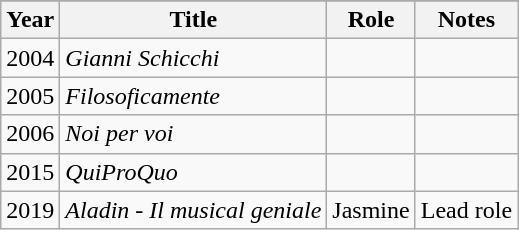<table class="wikitable">
<tr>
</tr>
<tr>
<th>Year</th>
<th>Title</th>
<th>Role</th>
<th>Notes</th>
</tr>
<tr>
<td>2004</td>
<td><em>Gianni Schicchi</em></td>
<td></td>
<td></td>
</tr>
<tr>
<td>2005</td>
<td><em>Filosoficamente</em></td>
<td></td>
<td></td>
</tr>
<tr>
<td>2006</td>
<td><em>Noi per voi</em></td>
<td></td>
<td></td>
</tr>
<tr>
<td>2015</td>
<td><em>QuiProQuo</em></td>
<td></td>
<td></td>
</tr>
<tr>
<td>2019</td>
<td><em>Aladin - Il musical geniale</em></td>
<td>Jasmine</td>
<td>Lead role</td>
</tr>
</table>
